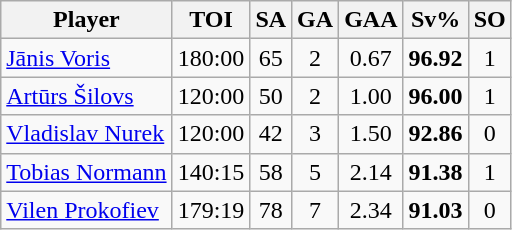<table class="wikitable sortable" style="text-align:center;">
<tr>
<th>Player</th>
<th>TOI</th>
<th>SA</th>
<th>GA</th>
<th>GAA</th>
<th>Sv%</th>
<th>SO</th>
</tr>
<tr>
<td style="text-align:left;"> <a href='#'>Jānis Voris</a></td>
<td>180:00</td>
<td>65</td>
<td>2</td>
<td>0.67</td>
<td><strong>96.92</strong></td>
<td>1</td>
</tr>
<tr>
<td style="text-align:left;"> <a href='#'>Artūrs Šilovs</a></td>
<td>120:00</td>
<td>50</td>
<td>2</td>
<td>1.00</td>
<td><strong>96.00</strong></td>
<td>1</td>
</tr>
<tr>
<td style="text-align:left;"> <a href='#'>Vladislav Nurek</a></td>
<td>120:00</td>
<td>42</td>
<td>3</td>
<td>1.50</td>
<td><strong>92.86</strong></td>
<td>0</td>
</tr>
<tr>
<td style="text-align:left;"> <a href='#'>Tobias Normann</a></td>
<td>140:15</td>
<td>58</td>
<td>5</td>
<td>2.14</td>
<td><strong>91.38</strong></td>
<td>1</td>
</tr>
<tr>
<td style="text-align:left;"> <a href='#'>Vilen Prokofiev</a></td>
<td>179:19</td>
<td>78</td>
<td>7</td>
<td>2.34</td>
<td><strong>91.03</strong></td>
<td>0</td>
</tr>
</table>
